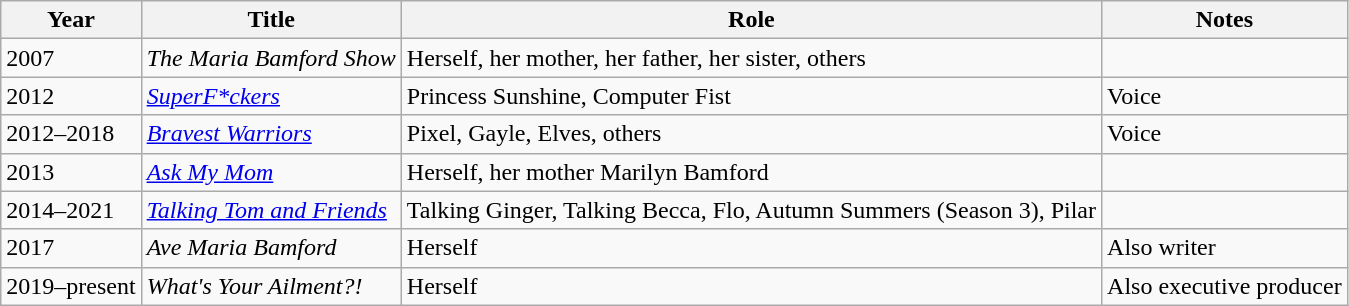<table class="wikitable sortable">
<tr>
<th>Year</th>
<th>Title</th>
<th>Role</th>
<th class="unsortable">Notes</th>
</tr>
<tr>
<td>2007</td>
<td><em>The Maria Bamford Show</em></td>
<td>Herself, her mother, her father, her sister, others</td>
<td></td>
</tr>
<tr>
<td>2012</td>
<td><em><a href='#'>SuperF*ckers</a></em></td>
<td>Princess Sunshine, Computer Fist</td>
<td>Voice</td>
</tr>
<tr>
<td>2012–2018</td>
<td><em><a href='#'>Bravest Warriors</a></em></td>
<td>Pixel, Gayle, Elves, others</td>
<td>Voice</td>
</tr>
<tr>
<td>2013</td>
<td><em><a href='#'>Ask My Mom</a></em></td>
<td>Herself, her mother Marilyn Bamford</td>
<td></td>
</tr>
<tr>
<td>2014–2021</td>
<td><em><a href='#'>Talking Tom and Friends</a></em></td>
<td>Talking Ginger, Talking Becca, Flo, Autumn Summers (Season 3), Pilar</td>
<td></td>
</tr>
<tr>
<td>2017</td>
<td><em>Ave Maria Bamford</em></td>
<td>Herself</td>
<td>Also writer</td>
</tr>
<tr>
<td>2019–present</td>
<td><em>What's Your Ailment?!</em></td>
<td>Herself</td>
<td>Also executive producer</td>
</tr>
</table>
